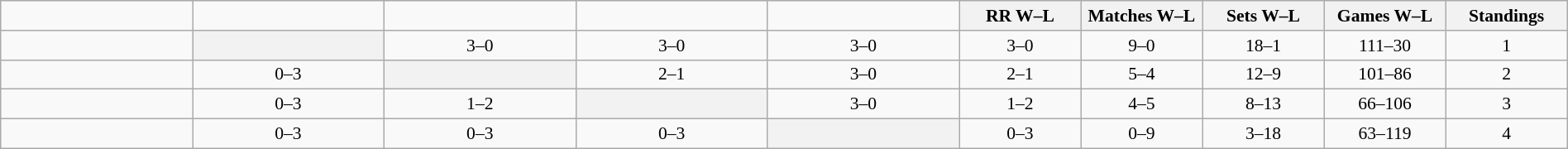<table class="wikitable" style="width: 100%; text-align:center; font-size:90%">
<tr>
<td width=130></td>
<td width=130></td>
<td width=130></td>
<td width=130></td>
<td width=130></td>
<th width=80>RR W–L</th>
<th width=80>Matches W–L</th>
<th width=80>Sets W–L</th>
<th width=80>Games W–L</th>
<th width=80>Standings</th>
</tr>
<tr>
<td style="text-align:left;"></td>
<th bgcolor="ededed"></th>
<td>3–0</td>
<td>3–0</td>
<td>3–0</td>
<td>3–0</td>
<td>9–0</td>
<td>18–1</td>
<td>111–30</td>
<td>1</td>
</tr>
<tr>
<td style="text-align:left;"></td>
<td>0–3</td>
<th bgcolor="ededed"></th>
<td>2–1</td>
<td>3–0</td>
<td>2–1</td>
<td>5–4</td>
<td>12–9</td>
<td>101–86</td>
<td>2</td>
</tr>
<tr>
<td style="text-align:left;"></td>
<td>0–3</td>
<td>1–2</td>
<th bgcolor="ededed"></th>
<td>3–0</td>
<td>1–2</td>
<td>4–5</td>
<td>8–13</td>
<td>66–106</td>
<td>3</td>
</tr>
<tr>
<td style="text-align:left;"></td>
<td>0–3</td>
<td>0–3</td>
<td>0–3</td>
<th bgcolor="ededed"></th>
<td>0–3</td>
<td>0–9</td>
<td>3–18</td>
<td>63–119</td>
<td>4</td>
</tr>
</table>
